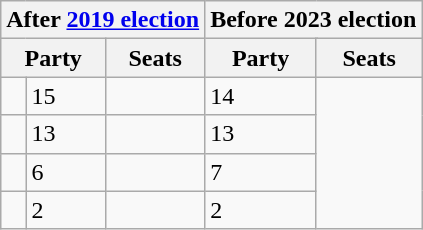<table class="wikitable">
<tr>
<th colspan="3">After <a href='#'>2019 election</a></th>
<th colspan="3">Before 2023 election</th>
</tr>
<tr>
<th colspan="2">Party</th>
<th>Seats</th>
<th colspan="2">Party</th>
<th>Seats</th>
</tr>
<tr>
<td></td>
<td>15</td>
<td></td>
<td>14</td>
</tr>
<tr>
<td></td>
<td>13</td>
<td></td>
<td>13</td>
</tr>
<tr>
<td></td>
<td>6</td>
<td></td>
<td>7</td>
</tr>
<tr>
<td></td>
<td>2</td>
<td></td>
<td>2</td>
</tr>
</table>
